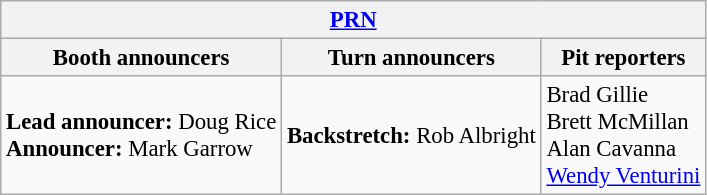<table class="wikitable" style="font-size: 95%">
<tr>
<th colspan="3"><a href='#'>PRN</a></th>
</tr>
<tr>
<th>Booth announcers</th>
<th>Turn announcers</th>
<th>Pit reporters</th>
</tr>
<tr>
<td><strong>Lead announcer:</strong> Doug Rice<br><strong>Announcer:</strong> Mark Garrow</td>
<td><strong>Backstretch:</strong> Rob Albright</td>
<td>Brad Gillie<br>Brett McMillan<br>Alan Cavanna<br><a href='#'>Wendy Venturini</a></td>
</tr>
</table>
